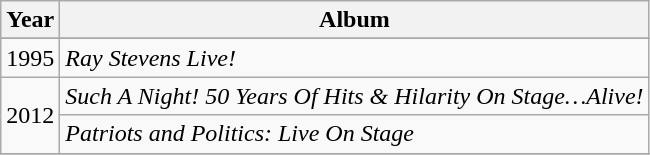<table class="wikitable">
<tr>
<th rowspan="1">Year</th>
<th rowspan="1">Album</th>
</tr>
<tr>
</tr>
<tr>
<td rowspan="1">1995</td>
<td><em>Ray Stevens Live!</em></td>
</tr>
<tr>
<td rowspan="2">2012</td>
<td><em>Such A Night! 50 Years Of Hits & Hilarity On Stage…Alive!</em></td>
</tr>
<tr>
<td><em>Patriots and Politics: Live On Stage</em></td>
</tr>
<tr>
</tr>
</table>
